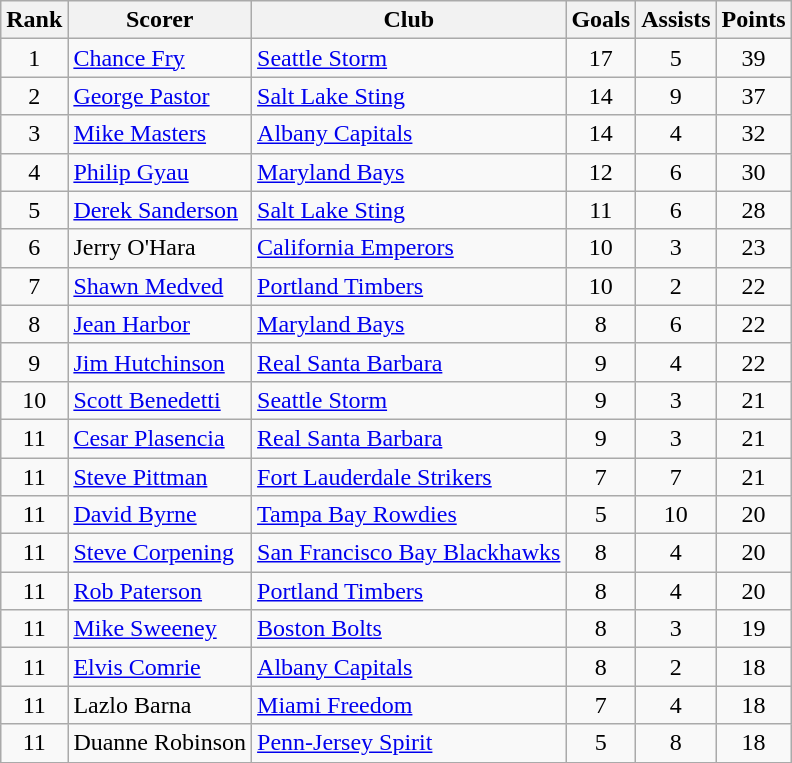<table class="wikitable">
<tr>
<th>Rank</th>
<th>Scorer</th>
<th>Club</th>
<th>Goals</th>
<th>Assists</th>
<th>Points</th>
</tr>
<tr>
<td align=center>1</td>
<td><a href='#'>Chance Fry</a></td>
<td><a href='#'>Seattle Storm</a></td>
<td align=center>17</td>
<td align=center>5</td>
<td align=center>39</td>
</tr>
<tr>
<td align=center>2</td>
<td><a href='#'>George Pastor</a></td>
<td><a href='#'>Salt Lake Sting</a></td>
<td align=center>14</td>
<td align=center>9</td>
<td align=center>37</td>
</tr>
<tr>
<td align=center>3</td>
<td><a href='#'>Mike Masters</a></td>
<td><a href='#'>Albany Capitals</a></td>
<td align=center>14</td>
<td align=center>4</td>
<td align=center>32</td>
</tr>
<tr>
<td align=center>4</td>
<td><a href='#'>Philip Gyau</a></td>
<td><a href='#'>Maryland Bays</a></td>
<td align=center>12</td>
<td align=center>6</td>
<td align=center>30</td>
</tr>
<tr>
<td align=center>5</td>
<td><a href='#'>Derek Sanderson</a></td>
<td><a href='#'>Salt Lake Sting</a></td>
<td align=center>11</td>
<td align=center>6</td>
<td align=center>28</td>
</tr>
<tr>
<td align=center>6</td>
<td>Jerry O'Hara</td>
<td><a href='#'>California Emperors</a></td>
<td align=center>10</td>
<td align=center>3</td>
<td align=center>23</td>
</tr>
<tr>
<td align=center>7</td>
<td><a href='#'>Shawn Medved</a></td>
<td><a href='#'>Portland Timbers</a></td>
<td align=center>10</td>
<td align=center>2</td>
<td align=center>22</td>
</tr>
<tr>
<td align=center>8</td>
<td><a href='#'>Jean Harbor</a></td>
<td><a href='#'>Maryland Bays</a></td>
<td align=center>8</td>
<td align=center>6</td>
<td align=center>22</td>
</tr>
<tr>
<td align=center>9</td>
<td><a href='#'>Jim Hutchinson</a></td>
<td><a href='#'>Real Santa Barbara</a></td>
<td align=center>9</td>
<td align=center>4</td>
<td align=center>22</td>
</tr>
<tr>
<td align=center>10</td>
<td><a href='#'>Scott Benedetti</a></td>
<td><a href='#'>Seattle Storm</a></td>
<td align=center>9</td>
<td align=center>3</td>
<td align=center>21</td>
</tr>
<tr>
<td align=center>11</td>
<td><a href='#'>Cesar Plasencia</a></td>
<td><a href='#'>Real Santa Barbara</a></td>
<td align=center>9</td>
<td align=center>3</td>
<td align=center>21</td>
</tr>
<tr>
<td align=center>11</td>
<td><a href='#'>Steve Pittman</a></td>
<td><a href='#'>Fort Lauderdale Strikers</a></td>
<td align=center>7</td>
<td align=center>7</td>
<td align=center>21</td>
</tr>
<tr>
<td align=center>11</td>
<td><a href='#'>David Byrne</a></td>
<td><a href='#'>Tampa Bay Rowdies</a></td>
<td align=center>5</td>
<td align=center>10</td>
<td align=center>20</td>
</tr>
<tr>
<td align=center>11</td>
<td><a href='#'>Steve Corpening</a></td>
<td><a href='#'>San Francisco Bay Blackhawks</a></td>
<td align=center>8</td>
<td align=center>4</td>
<td align=center>20</td>
</tr>
<tr>
<td align=center>11</td>
<td><a href='#'>Rob Paterson</a></td>
<td><a href='#'>Portland Timbers</a></td>
<td align=center>8</td>
<td align=center>4</td>
<td align=center>20</td>
</tr>
<tr>
<td align=center>11</td>
<td><a href='#'>Mike Sweeney</a></td>
<td><a href='#'>Boston Bolts</a></td>
<td align=center>8</td>
<td align=center>3</td>
<td align=center>19</td>
</tr>
<tr>
<td align=center>11</td>
<td><a href='#'>Elvis Comrie</a></td>
<td><a href='#'>Albany Capitals</a></td>
<td align=center>8</td>
<td align=center>2</td>
<td align=center>18</td>
</tr>
<tr>
<td align=center>11</td>
<td>Lazlo Barna</td>
<td><a href='#'>Miami Freedom</a></td>
<td align=center>7</td>
<td align=center>4</td>
<td align=center>18</td>
</tr>
<tr>
<td align=center>11</td>
<td>Duanne Robinson</td>
<td><a href='#'>Penn-Jersey Spirit</a></td>
<td align=center>5</td>
<td align=center>8</td>
<td align=center>18</td>
</tr>
</table>
